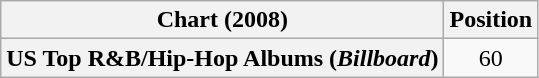<table class="wikitable plainrowheaders" style="text-align:center">
<tr>
<th scope="col">Chart (2008)</th>
<th scope="col">Position</th>
</tr>
<tr>
<th scope="row">US Top R&B/Hip-Hop Albums (<em>Billboard</em>)</th>
<td>60</td>
</tr>
</table>
